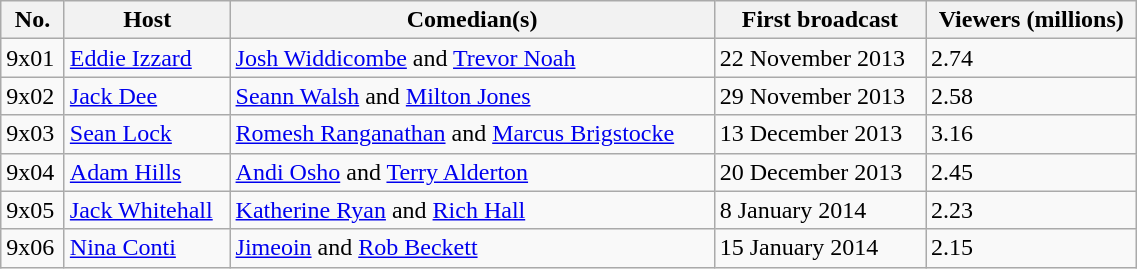<table class="wikitable" style="width:60%;">
<tr>
<th>No.</th>
<th>Host</th>
<th>Comedian(s)</th>
<th>First broadcast</th>
<th>Viewers (millions)</th>
</tr>
<tr>
<td>9x01</td>
<td><a href='#'>Eddie Izzard</a></td>
<td><a href='#'>Josh Widdicombe</a> and <a href='#'>Trevor Noah</a></td>
<td>22 November 2013</td>
<td>2.74</td>
</tr>
<tr>
<td>9x02</td>
<td><a href='#'>Jack Dee</a></td>
<td><a href='#'>Seann Walsh</a> and <a href='#'>Milton Jones</a></td>
<td>29 November 2013</td>
<td>2.58</td>
</tr>
<tr>
<td>9x03</td>
<td><a href='#'>Sean Lock</a></td>
<td><a href='#'>Romesh Ranganathan</a> and <a href='#'>Marcus Brigstocke</a></td>
<td>13 December 2013</td>
<td>3.16</td>
</tr>
<tr>
<td>9x04</td>
<td><a href='#'>Adam Hills</a></td>
<td><a href='#'>Andi Osho</a> and <a href='#'>Terry Alderton</a></td>
<td>20 December 2013</td>
<td>2.45</td>
</tr>
<tr>
<td>9x05</td>
<td><a href='#'>Jack Whitehall</a></td>
<td><a href='#'>Katherine Ryan</a> and <a href='#'>Rich Hall</a></td>
<td>8 January 2014</td>
<td>2.23</td>
</tr>
<tr>
<td>9x06</td>
<td><a href='#'>Nina Conti</a></td>
<td><a href='#'>Jimeoin</a> and <a href='#'>Rob Beckett</a></td>
<td>15 January 2014</td>
<td>2.15</td>
</tr>
</table>
